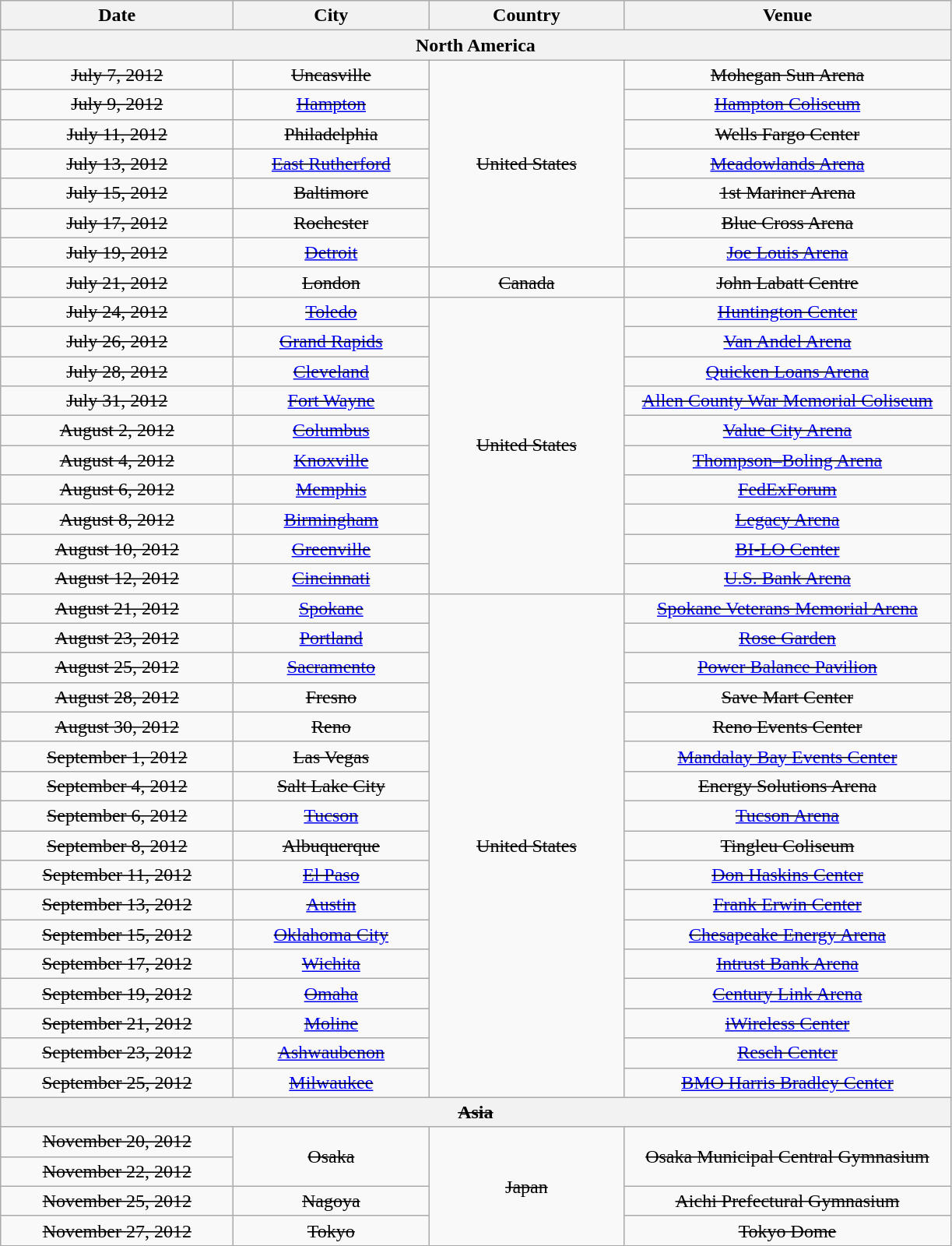<table class="wikitable" style="text-align:center;">
<tr>
<th scope="col" style="width:12em;">Date</th>
<th scope="col" style="width:10em;">City</th>
<th scope="col" style="width:10em;">Country</th>
<th scope="col" style="width:17em;">Venue</th>
</tr>
<tr>
<th colspan="4">North America</th>
</tr>
<tr>
<td><del>July 7, 2012</del></td>
<td><del>Uncasville</del></td>
<td rowspan="7"><del>United States </del></td>
<td><del>Mohegan Sun Arena</del></td>
</tr>
<tr>
<td><del>July 9, 2012</del></td>
<td><del><a href='#'>Hampton</a></del></td>
<td><del><a href='#'>Hampton Coliseum</a></del></td>
</tr>
<tr>
<td><del>July 11, 2012</del></td>
<td><del>Philadelphia</del></td>
<td><del>Wells Fargo Center</del></td>
</tr>
<tr>
<td><del>July 13, 2012</del></td>
<td><del><a href='#'>East Rutherford</a></del></td>
<td><del><a href='#'>Meadowlands Arena</a></del></td>
</tr>
<tr>
<td><del>July 15, 2012</del></td>
<td><del>Baltimore</del></td>
<td><del>1st Mariner Arena</del></td>
</tr>
<tr>
<td><del>July 17, 2012</del></td>
<td><del>Rochester</del></td>
<td><del>Blue Cross Arena</del></td>
</tr>
<tr>
<td><del>July 19, 2012</del></td>
<td><del><a href='#'>Detroit</a></del></td>
<td><del><a href='#'>Joe Louis Arena</a></del></td>
</tr>
<tr>
<td><del>July 21, 2012</del></td>
<td><del>London</del></td>
<td><del>Canada</del></td>
<td><del>John Labatt Centre</del></td>
</tr>
<tr>
<td><del>July 24, 2012</del></td>
<td><del><a href='#'>Toledo</a></del></td>
<td rowspan="10"><del>United States</del></td>
<td><del><a href='#'>Huntington Center</a></del></td>
</tr>
<tr>
<td><del>July 26, 2012</del></td>
<td><del><a href='#'>Grand Rapids</a></del></td>
<td><del><a href='#'>Van Andel Arena</a></del></td>
</tr>
<tr>
<td><del>July 28, 2012</del></td>
<td><del><a href='#'>Cleveland</a></del></td>
<td><del><a href='#'>Quicken Loans Arena</a></del></td>
</tr>
<tr>
<td><del>July 31, 2012</del></td>
<td><del><a href='#'>Fort Wayne</a></del></td>
<td><del><a href='#'>Allen County War Memorial Coliseum</a></del></td>
</tr>
<tr>
<td><del>August 2, 2012</del></td>
<td><del><a href='#'>Columbus</a></del></td>
<td><del><a href='#'>Value City Arena</a></del></td>
</tr>
<tr>
<td><del>August 4, 2012</del></td>
<td><del><a href='#'>Knoxville</a></del></td>
<td><del><a href='#'>Thompson–Boling Arena</a></del></td>
</tr>
<tr>
<td><del>August 6, 2012</del></td>
<td><del><a href='#'>Memphis</a></del></td>
<td><del><a href='#'>FedExForum</a></del></td>
</tr>
<tr>
<td><del>August 8, 2012</del></td>
<td><del><a href='#'>Birmingham</a></del></td>
<td><del><a href='#'>Legacy Arena</a></del></td>
</tr>
<tr>
<td><del>August 10, 2012</del></td>
<td><del><a href='#'>Greenville</a></del></td>
<td><del><a href='#'>BI-LO Center</a></del></td>
</tr>
<tr>
<td><del>August 12, 2012</del></td>
<td><del><a href='#'>Cincinnati</a></del></td>
<td><del><a href='#'>U.S. Bank Arena</a></del></td>
</tr>
<tr>
<td><del>August 21, 2012</del></td>
<td><del><a href='#'>Spokane</a></del></td>
<td rowspan="17"><del>United States</del></td>
<td><del><a href='#'>Spokane Veterans Memorial Arena</a></del></td>
</tr>
<tr>
<td><del>August 23, 2012</del></td>
<td><del><a href='#'>Portland</a></del></td>
<td><del><a href='#'>Rose Garden</a></del></td>
</tr>
<tr>
<td><del>August 25, 2012</del></td>
<td><del><a href='#'>Sacramento</a></del></td>
<td><del><a href='#'>Power Balance Pavilion</a></del></td>
</tr>
<tr>
<td><del>August 28, 2012</del></td>
<td><del>Fresno</del></td>
<td><del>Save Mart Center</del></td>
</tr>
<tr>
<td><del>August 30, 2012</del></td>
<td><del>Reno</del></td>
<td><del>Reno Events Center</del></td>
</tr>
<tr>
<td><del>September 1, 2012</del></td>
<td><del>Las Vegas</del></td>
<td><del><a href='#'>Mandalay Bay Events Center</a></del></td>
</tr>
<tr>
<td><del>September 4, 2012</del></td>
<td><del>Salt Lake City</del></td>
<td><del>Energy Solutions Arena</del></td>
</tr>
<tr>
<td><del>September 6, 2012</del></td>
<td><del><a href='#'>Tucson</a></del></td>
<td><del><a href='#'>Tucson Arena</a></del></td>
</tr>
<tr>
<td><del>September 8, 2012</del></td>
<td><del>Albuquerque</del></td>
<td><del>Tingleu Coliseum</del></td>
</tr>
<tr>
<td><del>September 11, 2012</del></td>
<td><del><a href='#'>El Paso</a></del></td>
<td><del><a href='#'>Don Haskins Center</a></del></td>
</tr>
<tr>
<td><del>September 13, 2012</del></td>
<td><del><a href='#'>Austin</a></del></td>
<td><del><a href='#'>Frank Erwin Center</a></del></td>
</tr>
<tr>
<td><del>September 15, 2012</del></td>
<td><del><a href='#'>Oklahoma City</a></del></td>
<td><del><a href='#'>Chesapeake Energy Arena</a></del></td>
</tr>
<tr>
<td><del>September 17, 2012</del></td>
<td><del><a href='#'>Wichita</a></del></td>
<td><del><a href='#'>Intrust Bank Arena</a></del></td>
</tr>
<tr>
<td><del>September 19, 2012</del></td>
<td><del><a href='#'>Omaha</a></del></td>
<td><del><a href='#'>Century Link Arena</a></del></td>
</tr>
<tr>
<td><del>September 21, 2012</del></td>
<td><del><a href='#'>Moline</a></del></td>
<td><del><a href='#'>iWireless Center</a></del></td>
</tr>
<tr>
<td><del>September 23, 2012</del></td>
<td><del><a href='#'>Ashwaubenon</a></del></td>
<td><del><a href='#'>Resch Center</a></del></td>
</tr>
<tr>
<td><del>September 25, 2012</del></td>
<td><del><a href='#'>Milwaukee</a></del></td>
<td><del><a href='#'>BMO Harris Bradley Center</a></del></td>
</tr>
<tr>
<th colspan="4"><del>Asia</del></th>
</tr>
<tr>
<td><del>November 20, 2012</del></td>
<td rowspan="2"><del>Osaka</del></td>
<td rowspan="4"><del>Japan</del></td>
<td rowspan="2"><del>Osaka Municipal Central Gymnasium</del></td>
</tr>
<tr>
<td><del>November 22, 2012</del></td>
</tr>
<tr>
<td><del>November 25, 2012</del></td>
<td><del>Nagoya</del></td>
<td><del>Aichi Prefectural Gymnasium</del></td>
</tr>
<tr>
<td><del>November 27, 2012</del></td>
<td><del>Tokyo</del></td>
<td><del>Tokyo Dome</del></td>
</tr>
</table>
